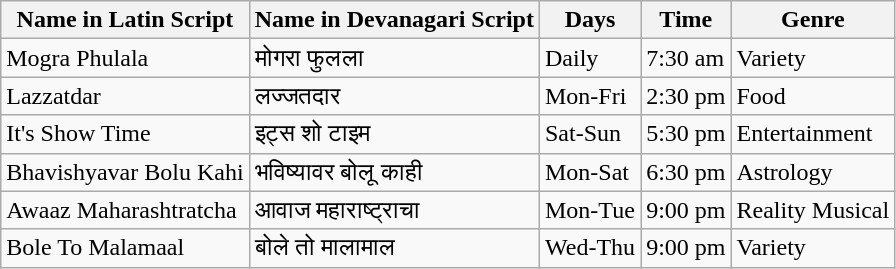<table class="wikitable">
<tr>
<th>Name in Latin Script</th>
<th>Name in Devanagari Script</th>
<th>Days</th>
<th>Time</th>
<th>Genre</th>
</tr>
<tr>
<td>Mogra Phulala</td>
<td>मोगरा फुलला</td>
<td>Daily</td>
<td>7:30 am</td>
<td>Variety</td>
</tr>
<tr>
<td>Lazzatdar</td>
<td>लज्जतदार</td>
<td>Mon-Fri</td>
<td>2:30 pm</td>
<td>Food</td>
</tr>
<tr>
<td>It's Show Time</td>
<td>इट्स शो टाइम</td>
<td>Sat-Sun</td>
<td>5:30 pm</td>
<td>Entertainment</td>
</tr>
<tr>
<td>Bhavishyavar Bolu Kahi</td>
<td>भविष्यावर बोलू काही</td>
<td>Mon-Sat</td>
<td>6:30 pm</td>
<td>Astrology</td>
</tr>
<tr>
<td>Awaaz Maharashtratcha</td>
<td>आवाज महाराष्ट्राचा</td>
<td>Mon-Tue</td>
<td>9:00 pm</td>
<td>Reality Musical</td>
</tr>
<tr>
<td>Bole To Malamaal</td>
<td>बोले तो मालामाल</td>
<td>Wed-Thu</td>
<td>9:00 pm</td>
<td>Variety</td>
</tr>
</table>
